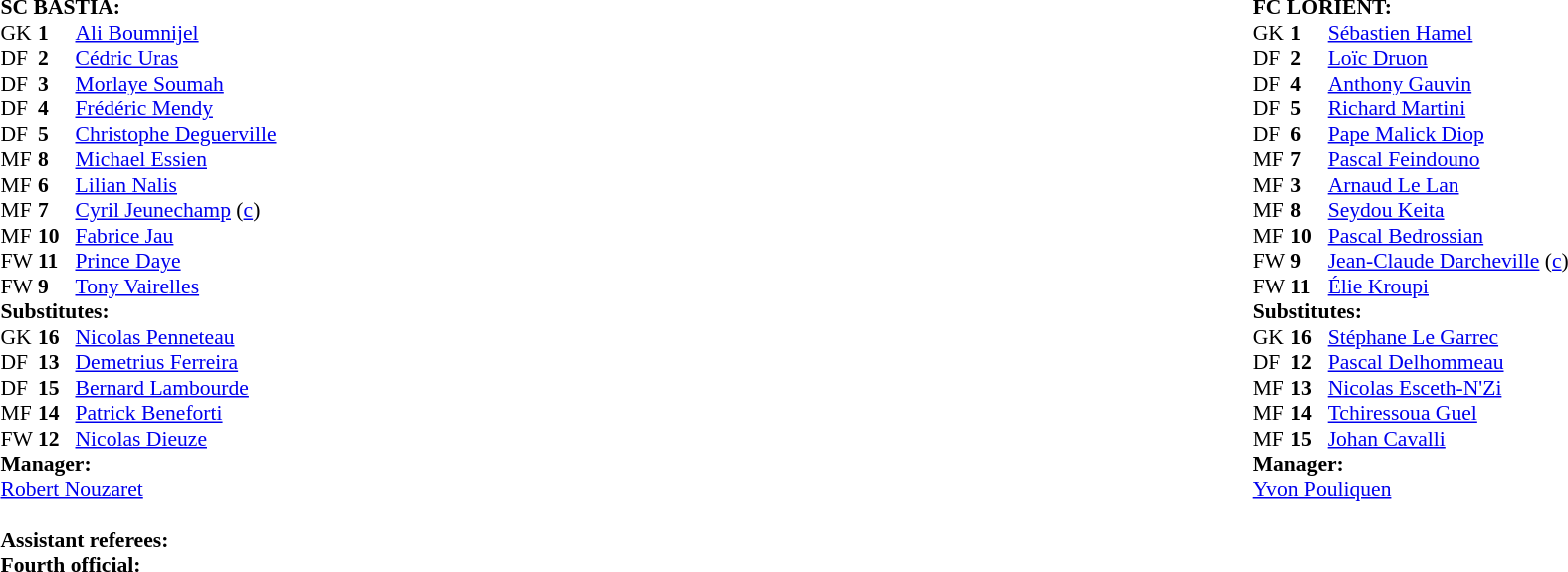<table width=100%>
<tr>
<td valign="top" width="50%"><br><table style=font-size:90% cellspacing=0 cellpadding=0>
<tr>
<td colspan=4><strong>SC BASTIA:</strong></td>
</tr>
<tr>
<th width=25></th>
<th width=25></th>
</tr>
<tr>
<td>GK</td>
<td><strong>1</strong></td>
<td> <a href='#'>Ali Boumnijel</a></td>
</tr>
<tr>
<td>DF</td>
<td><strong>2</strong></td>
<td> <a href='#'>Cédric Uras</a></td>
</tr>
<tr>
<td>DF</td>
<td><strong>3</strong></td>
<td> <a href='#'>Morlaye Soumah</a></td>
<td></td>
</tr>
<tr>
<td>DF</td>
<td><strong>4</strong></td>
<td> <a href='#'>Frédéric Mendy</a></td>
</tr>
<tr>
<td>DF</td>
<td><strong>5</strong></td>
<td> <a href='#'>Christophe Deguerville</a></td>
<td></td>
<td></td>
</tr>
<tr>
<td>MF</td>
<td><strong>8</strong></td>
<td> <a href='#'>Michael Essien</a></td>
</tr>
<tr>
<td>MF</td>
<td><strong>6</strong></td>
<td> <a href='#'>Lilian Nalis</a></td>
</tr>
<tr>
<td>MF</td>
<td><strong>7</strong></td>
<td> <a href='#'>Cyril Jeunechamp</a> (<a href='#'>c</a>)</td>
<td></td>
<td></td>
</tr>
<tr [Richard Martini (footballer)|>
<td>MF</td>
<td><strong>10</strong></td>
<td> <a href='#'>Fabrice Jau</a></td>
</tr>
<tr>
<td>FW</td>
<td><strong>11</strong></td>
<td> <a href='#'>Prince Daye</a></td>
<td></td>
<td></td>
</tr>
<tr>
<td>FW</td>
<td><strong>9</strong></td>
<td> <a href='#'>Tony Vairelles</a></td>
</tr>
<tr>
<td colspan=3><strong>Substitutes:</strong></td>
</tr>
<tr>
<td>GK</td>
<td><strong>16</strong></td>
<td> <a href='#'>Nicolas Penneteau</a></td>
</tr>
<tr>
<td>DF</td>
<td><strong>13</strong></td>
<td> <a href='#'>Demetrius Ferreira</a></td>
<td></td>
<td></td>
</tr>
<tr>
<td>DF</td>
<td><strong>15</strong></td>
<td> <a href='#'>Bernard Lambourde</a></td>
</tr>
<tr>
<td>MF</td>
<td><strong>14</strong></td>
<td> <a href='#'>Patrick Beneforti</a></td>
<td></td>
<td></td>
</tr>
<tr [Richard Martini (footballer)|>
<td>FW</td>
<td><strong>12</strong></td>
<td> <a href='#'>Nicolas Dieuze</a></td>
<td></td>
<td></td>
</tr>
<tr>
<td colspan=3><strong>Manager:</strong></td>
</tr>
<tr>
<td colspan=4> <a href='#'>Robert Nouzaret</a><br><br><strong>Assistant referees:</strong><br>
<strong>Fourth official:</strong><br></td>
</tr>
</table>
</td>
<td valign="top" width="50%"><br><table style="font-size: 90%" cellspacing="0" cellpadding="0" align=center>
<tr>
<td colspan="4"><strong>FC LORIENT:</strong></td>
</tr>
<tr>
<th width=25></th>
<th width=25></th>
</tr>
<tr>
<td>GK</td>
<td><strong>1</strong></td>
<td> <a href='#'>Sébastien Hamel</a></td>
</tr>
<tr>
<td>DF</td>
<td><strong>2</strong></td>
<td> <a href='#'>Loïc Druon</a></td>
<td></td>
<td></td>
</tr>
<tr>
<td>DF</td>
<td><strong>4</strong></td>
<td> <a href='#'>Anthony Gauvin</a></td>
</tr>
<tr>
<td>DF</td>
<td><strong>5</strong></td>
<td> <a href='#'>Richard Martini</a></td>
</tr>
<tr>
<td>DF</td>
<td><strong>6</strong></td>
<td> <a href='#'>Pape Malick Diop</a></td>
</tr>
<tr>
<td>MF</td>
<td><strong>7</strong></td>
<td> <a href='#'>Pascal Feindouno</a></td>
</tr>
<tr>
<td>MF</td>
<td><strong>3</strong></td>
<td> <a href='#'>Arnaud Le Lan</a></td>
</tr>
<tr>
<td>MF</td>
<td><strong>8</strong></td>
<td> <a href='#'>Seydou Keita</a></td>
</tr>
<tr>
<td>MF</td>
<td><strong>10</strong></td>
<td> <a href='#'>Pascal Bedrossian</a></td>
<td></td>
<td></td>
</tr>
<tr>
<td>FW</td>
<td><strong>9</strong></td>
<td> <a href='#'>Jean-Claude Darcheville</a> (<a href='#'>c</a>)</td>
<td></td>
</tr>
<tr>
<td>FW</td>
<td><strong>11</strong></td>
<td> <a href='#'>Élie Kroupi</a></td>
<td></td>
<td></td>
</tr>
<tr>
<td colspan=3><strong>Substitutes:</strong></td>
</tr>
<tr>
<td>GK</td>
<td><strong>16</strong></td>
<td> <a href='#'>Stéphane Le Garrec</a></td>
</tr>
<tr>
<td>DF</td>
<td><strong>12</strong></td>
<td> <a href='#'>Pascal Delhommeau</a></td>
<td></td>
<td></td>
</tr>
<tr>
<td>MF</td>
<td><strong>13</strong></td>
<td> <a href='#'>Nicolas Esceth-N'Zi</a></td>
<td></td>
<td></td>
</tr>
<tr>
<td>MF</td>
<td><strong>14</strong></td>
<td> <a href='#'>Tchiressoua Guel</a></td>
</tr>
<tr>
<td>MF</td>
<td><strong>15</strong></td>
<td> <a href='#'>Johan Cavalli</a></td>
<td></td>
<td></td>
</tr>
<tr>
<td colspan=3><strong>Manager:</strong></td>
</tr>
<tr>
<td colspan=4> <a href='#'>Yvon Pouliquen</a></td>
</tr>
</table>
</td>
</tr>
</table>
